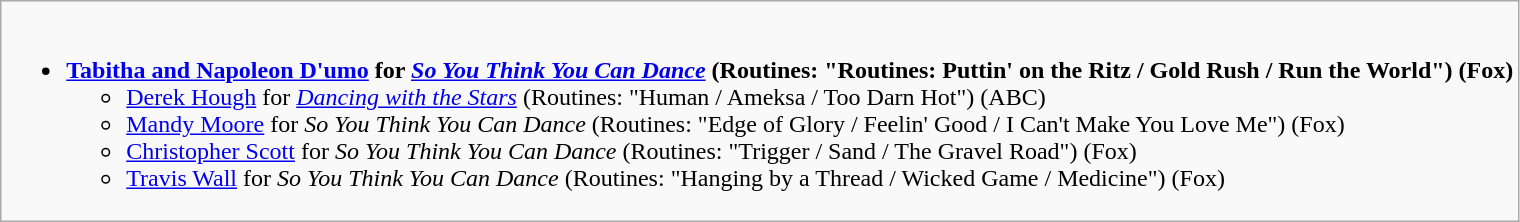<table class="wikitable">
<tr>
<td style="vertical-align:top;"><br><ul><li><strong><a href='#'>Tabitha and Napoleon D'umo</a> for <em><a href='#'>So You Think You Can Dance</a></em> (Routines: "Routines: Puttin' on the Ritz / Gold Rush / Run the World") (Fox)</strong><ul><li><a href='#'>Derek Hough</a> for <em><a href='#'>Dancing with the Stars</a></em> (Routines: "Human / Ameksa / Too Darn Hot") (ABC)</li><li><a href='#'>Mandy Moore</a> for <em>So You Think You Can Dance</em> (Routines: "Edge of Glory / Feelin' Good / I Can't Make You Love Me") (Fox)</li><li><a href='#'>Christopher Scott</a> for <em>So You Think You Can Dance</em> (Routines: "Trigger / Sand / The Gravel Road") (Fox)</li><li><a href='#'>Travis Wall</a> for <em>So You Think You Can Dance</em> (Routines: "Hanging by a Thread / Wicked Game / Medicine") (Fox)</li></ul></li></ul></td>
</tr>
</table>
